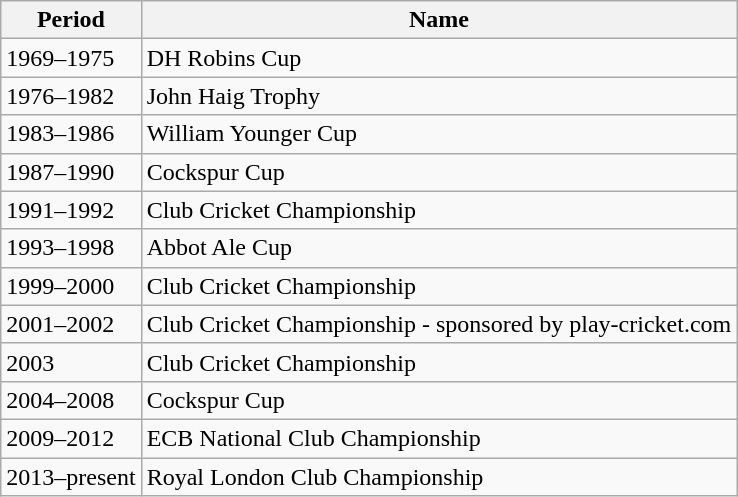<table class="wikitable">
<tr>
<th>Period</th>
<th>Name</th>
</tr>
<tr>
<td>1969–1975</td>
<td>DH Robins Cup</td>
</tr>
<tr>
<td>1976–1982</td>
<td>John Haig Trophy</td>
</tr>
<tr>
<td>1983–1986</td>
<td>William Younger Cup</td>
</tr>
<tr>
<td>1987–1990</td>
<td>Cockspur Cup</td>
</tr>
<tr>
<td>1991–1992</td>
<td>Club Cricket Championship</td>
</tr>
<tr>
<td>1993–1998</td>
<td>Abbot Ale Cup</td>
</tr>
<tr>
<td>1999–2000</td>
<td>Club Cricket Championship</td>
</tr>
<tr>
<td>2001–2002</td>
<td>Club Cricket Championship - sponsored by play-cricket.com</td>
</tr>
<tr>
<td>2003</td>
<td>Club Cricket Championship</td>
</tr>
<tr>
<td>2004–2008</td>
<td>Cockspur Cup</td>
</tr>
<tr>
<td>2009–2012</td>
<td>ECB National Club Championship</td>
</tr>
<tr>
<td>2013–present</td>
<td>Royal London Club Championship</td>
</tr>
</table>
